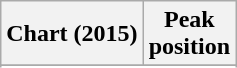<table class="wikitable sortable plainrowheaders" style="text-align:center">
<tr>
<th scope="col">Chart (2015)</th>
<th scope="col">Peak<br> position</th>
</tr>
<tr>
</tr>
<tr>
</tr>
<tr>
</tr>
</table>
